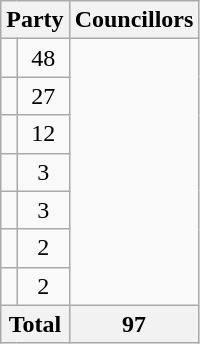<table class="wikitable">
<tr>
<th colspan=2>Party</th>
<th>Councillors</th>
</tr>
<tr>
<td></td>
<td align=center>48</td>
</tr>
<tr>
<td></td>
<td align=center>27</td>
</tr>
<tr>
<td></td>
<td align=center>12</td>
</tr>
<tr>
<td></td>
<td align=center>3</td>
</tr>
<tr>
<td></td>
<td align=center>3</td>
</tr>
<tr>
<td></td>
<td align=center>2</td>
</tr>
<tr>
<td></td>
<td align=center>2</td>
</tr>
<tr>
<th colspan=2>Total</th>
<th>97</th>
</tr>
</table>
